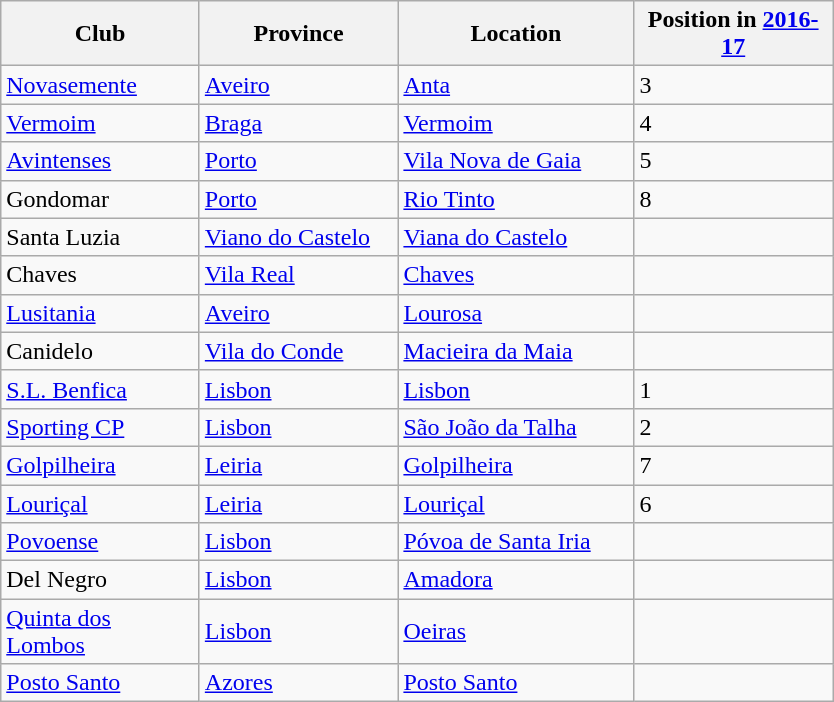<table class="wikitable sortable">
<tr>
<th width=125>Club</th>
<th width=125>Province</th>
<th width=150>Location</th>
<th width=125>Position in <a href='#'>2016-17</a></th>
</tr>
<tr>
<td><a href='#'>Novasemente</a></td>
<td><a href='#'>Aveiro</a></td>
<td><a href='#'>Anta</a></td>
<td>3</td>
</tr>
<tr>
<td><a href='#'>Vermoim</a></td>
<td><a href='#'>Braga</a></td>
<td><a href='#'>Vermoim</a></td>
<td>4</td>
</tr>
<tr>
<td><a href='#'>Avintenses</a></td>
<td><a href='#'>Porto</a></td>
<td><a href='#'>Vila Nova de Gaia</a></td>
<td>5</td>
</tr>
<tr>
<td>Gondomar</td>
<td><a href='#'>Porto</a></td>
<td><a href='#'>Rio Tinto</a></td>
<td>8</td>
</tr>
<tr>
<td>Santa Luzia</td>
<td><a href='#'>Viano do Castelo</a></td>
<td><a href='#'>Viana do Castelo</a></td>
<td></td>
</tr>
<tr>
<td>Chaves</td>
<td><a href='#'>Vila Real</a></td>
<td><a href='#'>Chaves</a></td>
<td></td>
</tr>
<tr>
<td><a href='#'>Lusitania</a></td>
<td><a href='#'>Aveiro</a></td>
<td><a href='#'>Lourosa</a></td>
<td></td>
</tr>
<tr>
<td>Canidelo</td>
<td><a href='#'>Vila do Conde</a></td>
<td><a href='#'>Macieira da Maia</a></td>
<td></td>
</tr>
<tr>
<td><a href='#'>S.L. Benfica</a></td>
<td><a href='#'>Lisbon</a></td>
<td><a href='#'>Lisbon</a></td>
<td>1</td>
</tr>
<tr>
<td><a href='#'>Sporting CP</a></td>
<td><a href='#'>Lisbon</a></td>
<td><a href='#'>São João da Talha</a></td>
<td>2</td>
</tr>
<tr>
<td><a href='#'>Golpilheira</a></td>
<td><a href='#'>Leiria</a></td>
<td><a href='#'>Golpilheira</a></td>
<td>7</td>
</tr>
<tr>
<td><a href='#'>Louriçal</a></td>
<td><a href='#'>Leiria</a></td>
<td><a href='#'>Louriçal</a></td>
<td>6</td>
</tr>
<tr>
<td><a href='#'>Povoense</a></td>
<td><a href='#'>Lisbon</a></td>
<td><a href='#'>Póvoa de Santa Iria</a></td>
<td></td>
</tr>
<tr>
<td>Del Negro</td>
<td><a href='#'>Lisbon</a></td>
<td><a href='#'>Amadora</a></td>
<td></td>
</tr>
<tr>
<td><a href='#'>Quinta dos Lombos</a></td>
<td><a href='#'>Lisbon</a></td>
<td><a href='#'>Oeiras</a></td>
<td></td>
</tr>
<tr>
<td><a href='#'>Posto Santo</a></td>
<td><a href='#'>Azores</a></td>
<td><a href='#'>Posto Santo</a></td>
<td></td>
</tr>
</table>
